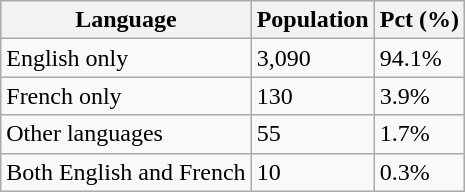<table class="wikitable">
<tr>
<th>Language</th>
<th>Population</th>
<th>Pct (%)</th>
</tr>
<tr>
<td>English only</td>
<td>3,090</td>
<td>94.1%</td>
</tr>
<tr>
<td>French only</td>
<td>130</td>
<td>3.9%</td>
</tr>
<tr>
<td>Other languages</td>
<td>55</td>
<td>1.7%</td>
</tr>
<tr>
<td>Both English and French</td>
<td>10</td>
<td>0.3%</td>
</tr>
</table>
